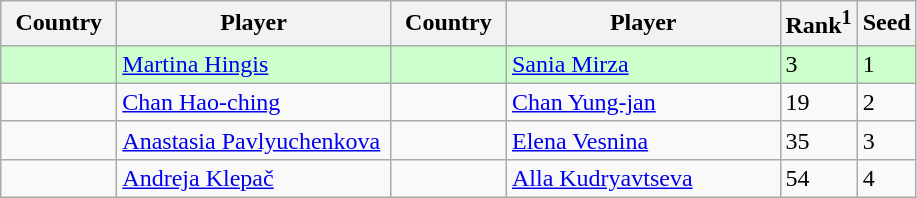<table class="sortable wikitable">
<tr>
<th width="70">Country</th>
<th width="175">Player</th>
<th width="70">Country</th>
<th width="175">Player</th>
<th>Rank<sup>1</sup></th>
<th>Seed</th>
</tr>
<tr style="background:#cfc;">
<td></td>
<td><a href='#'>Martina Hingis</a></td>
<td></td>
<td><a href='#'>Sania Mirza</a></td>
<td>3</td>
<td>1</td>
</tr>
<tr>
<td></td>
<td><a href='#'>Chan Hao-ching</a></td>
<td></td>
<td><a href='#'>Chan Yung-jan</a></td>
<td>19</td>
<td>2</td>
</tr>
<tr>
<td></td>
<td><a href='#'>Anastasia Pavlyuchenkova</a></td>
<td></td>
<td><a href='#'>Elena Vesnina</a></td>
<td>35</td>
<td>3</td>
</tr>
<tr>
<td></td>
<td><a href='#'>Andreja Klepač</a></td>
<td></td>
<td><a href='#'>Alla Kudryavtseva</a></td>
<td>54</td>
<td>4</td>
</tr>
</table>
